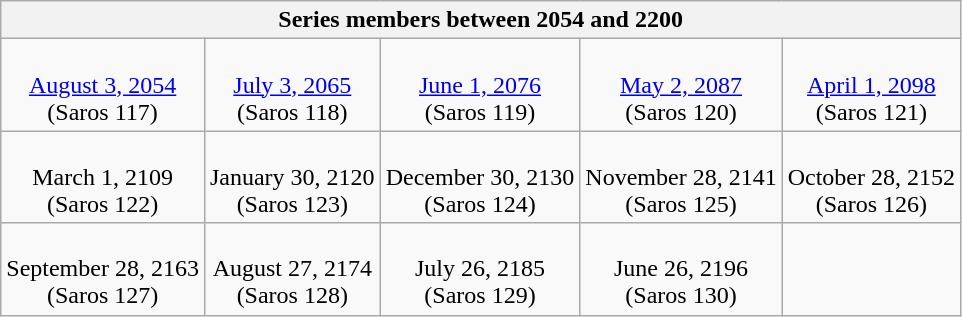<table class="wikitable mw-collapsible mw-collapsed">
<tr>
<th colspan=5>Series members between 2054 and 2200</th>
</tr>
<tr style="text-align:center;">
<td><br><a href='#'>August 3, 2054</a><br>(Saros 117)</td>
<td><br><a href='#'>July 3, 2065</a><br>(Saros 118)</td>
<td><br><a href='#'>June 1, 2076</a><br>(Saros 119)</td>
<td><br><a href='#'>May 2, 2087</a><br>(Saros 120)</td>
<td><br><a href='#'>April 1, 2098</a><br>(Saros 121)</td>
</tr>
<tr style="text-align:center;">
<td><br>March 1, 2109<br>(Saros 122)</td>
<td><br>January 30, 2120<br>(Saros 123)</td>
<td><br>December 30, 2130<br>(Saros 124)</td>
<td><br>November 28, 2141<br>(Saros 125)</td>
<td><br>October 28, 2152<br>(Saros 126)</td>
</tr>
<tr style="text-align:center;">
<td><br>September 28, 2163<br>(Saros 127)</td>
<td><br>August 27, 2174<br>(Saros 128)</td>
<td><br>July 26, 2185<br>(Saros 129)</td>
<td><br>June 26, 2196<br>(Saros 130)</td>
</tr>
</table>
